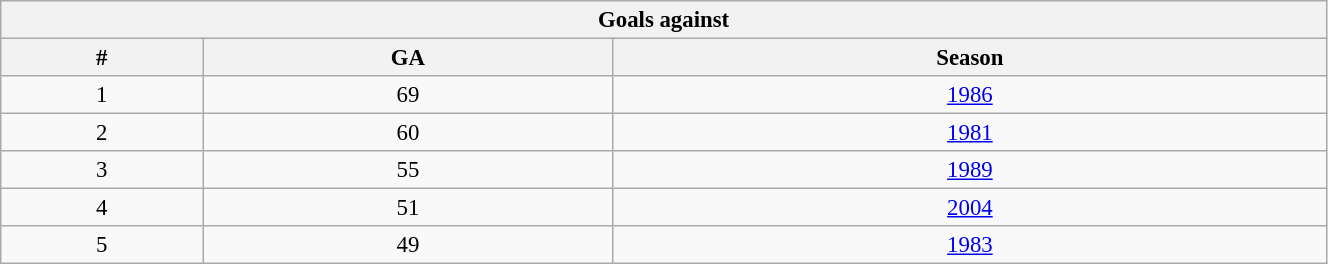<table class="wikitable" style="text-align: center; font-size: 95%" width="70%">
<tr>
<th colspan="3">Goals against</th>
</tr>
<tr>
<th>#</th>
<th>GA</th>
<th>Season</th>
</tr>
<tr>
<td>1</td>
<td>69</td>
<td><a href='#'>1986</a></td>
</tr>
<tr>
<td>2</td>
<td>60</td>
<td><a href='#'>1981</a></td>
</tr>
<tr>
<td>3</td>
<td>55</td>
<td><a href='#'>1989</a></td>
</tr>
<tr>
<td>4</td>
<td>51</td>
<td><a href='#'>2004</a></td>
</tr>
<tr>
<td>5</td>
<td>49</td>
<td><a href='#'>1983</a></td>
</tr>
</table>
